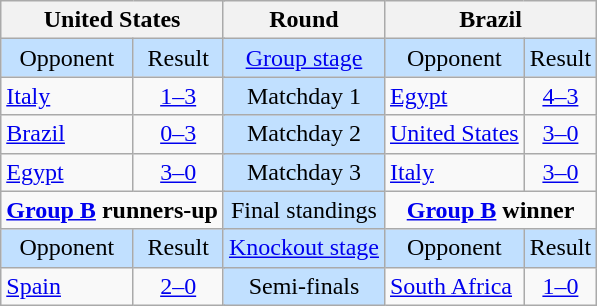<table class="wikitable" style="text-align:center">
<tr>
<th colspan=4>United States</th>
<th>Round</th>
<th colspan=4>Brazil</th>
</tr>
<tr style="background:#c1e0ff">
<td>Opponent</td>
<td colspan=3>Result</td>
<td><a href='#'>Group stage</a></td>
<td>Opponent</td>
<td colspan=3>Result</td>
</tr>
<tr>
<td align=left> <a href='#'>Italy</a></td>
<td colspan=3><a href='#'>1–3</a></td>
<td style="background:#c1e0ff">Matchday 1</td>
<td align=left> <a href='#'>Egypt</a></td>
<td colspan=3><a href='#'>4–3</a></td>
</tr>
<tr>
<td align=left> <a href='#'>Brazil</a></td>
<td colspan=3><a href='#'>0–3</a></td>
<td style="background:#c1e0ff">Matchday 2</td>
<td align=left> <a href='#'>United States</a></td>
<td colspan=3><a href='#'>3–0</a></td>
</tr>
<tr>
<td align=left> <a href='#'>Egypt</a></td>
<td colspan=3><a href='#'>3–0</a></td>
<td style="background:#c1e0ff">Matchday 3</td>
<td align=left> <a href='#'>Italy</a></td>
<td colspan=3><a href='#'>3–0</a></td>
</tr>
<tr>
<td colspan=4 valign=top><strong><a href='#'>Group B</a> runners-up</strong><br></td>
<td style="background:#c1e0ff">Final standings</td>
<td colspan=4 valign=top><strong><a href='#'>Group B</a> winner</strong><br></td>
</tr>
<tr style="background:#c1e0ff">
<td>Opponent</td>
<td colspan=3>Result</td>
<td><a href='#'>Knockout stage</a></td>
<td>Opponent</td>
<td colspan=3>Result</td>
</tr>
<tr>
<td align=left> <a href='#'>Spain</a></td>
<td colspan=3><a href='#'>2–0</a></td>
<td style="background:#c1e0ff">Semi-finals</td>
<td align=left> <a href='#'>South Africa</a></td>
<td colspan=3><a href='#'>1–0</a></td>
</tr>
</table>
